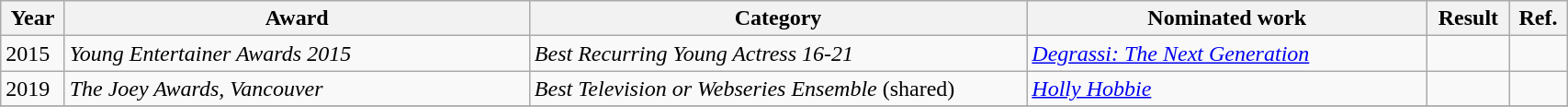<table width="90%" class="wikitable">
<tr>
<th width="10">Year</th>
<th width="280">Award</th>
<th width="300">Category</th>
<th width="240">Nominated work</th>
<th width="30">Result</th>
<th width="10">Ref.</th>
</tr>
<tr>
<td>2015</td>
<td><em>Young Entertainer Awards 2015</em></td>
<td><em>Best Recurring Young Actress 16-21</em></td>
<td><em><a href='#'>Degrassi: The Next Generation</a></em></td>
<td></td>
<td></td>
</tr>
<tr>
<td>2019</td>
<td><em>The Joey Awards, Vancouver</em></td>
<td><em>Best Television or Webseries Ensemble</em> (shared)</td>
<td><em><a href='#'>Holly Hobbie</a></em></td>
<td></td>
<td></td>
</tr>
<tr>
</tr>
</table>
